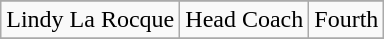<table class="wikitable">
<tr align=center>
</tr>
<tr>
<td>Lindy La Rocque</td>
<td>Head Coach</td>
<td>Fourth</td>
</tr>
<tr>
</tr>
</table>
